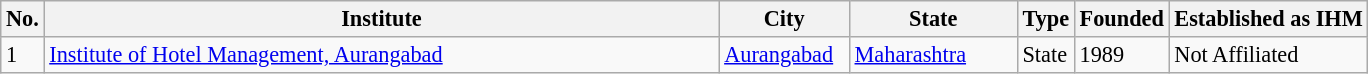<table class="wikitable sortable" style="font-size: 93%">
<tr>
<th>No.</th>
<th scope="col" style="width:443px;">Institute</th>
<th scope="col" style="width:80px;">City</th>
<th scope="col" style="width:105px;">State</th>
<th>Type</th>
<th scope="col" style="width:30px;">Founded</th>
<th>Established as IHM</th>
</tr>
<tr>
<td>1</td>
<td><a href='#'>Institute of Hotel Management, Aurangabad</a></td>
<td><a href='#'>Aurangabad</a></td>
<td><a href='#'>Maharashtra</a></td>
<td>State</td>
<td>1989</td>
<td>Not Affiliated</td>
</tr>
</table>
